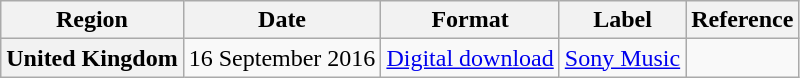<table class="wikitable sortable plainrowheaders">
<tr>
<th scope="col">Region</th>
<th scope="col">Date</th>
<th scope="col">Format</th>
<th scope="col">Label</th>
<th scope="col">Reference</th>
</tr>
<tr>
<th scope="row">United Kingdom</th>
<td>16 September 2016</td>
<td><a href='#'>Digital download</a></td>
<td><a href='#'>Sony Music</a></td>
<td></td>
</tr>
</table>
